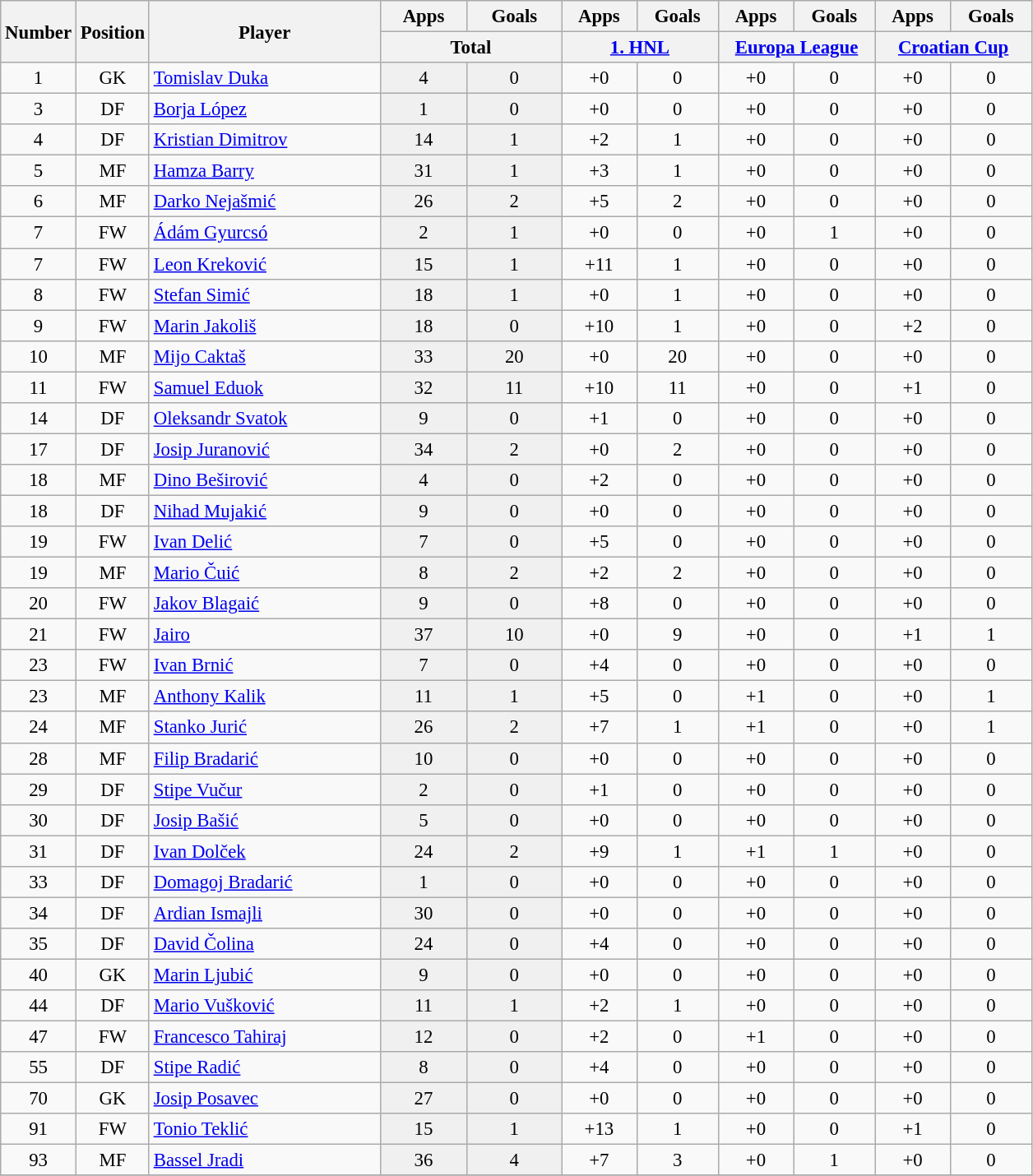<table class="wikitable sortable" style="font-size: 95%; text-align: center;">
<tr>
<th width=40 rowspan="2" align="center">Number</th>
<th width=40 rowspan="2" align="center">Position</th>
<th width=180 rowspan="2" align="center">Player</th>
<th>Apps</th>
<th>Goals</th>
<th>Apps</th>
<th>Goals</th>
<th>Apps</th>
<th>Goals</th>
<th>Apps</th>
<th>Goals</th>
</tr>
<tr>
<th class="unsortable" width=140 colspan="2" align="center">Total</th>
<th class="unsortable" width=120 colspan="2" align="center"><a href='#'>1. HNL</a></th>
<th class="unsortable" width=120 colspan="2" align="center"><a href='#'>Europa League</a></th>
<th class="unsortable" width=120 colspan="2" align="center"><a href='#'>Croatian Cup</a></th>
</tr>
<tr>
<td>1</td>
<td>GK</td>
<td style="text-align:left;"> <a href='#'>Tomislav Duka</a></td>
<td style="background: #F0F0F0">4</td>
<td style="background: #F0F0F0">0</td>
<td>+0</td>
<td>0</td>
<td>+0</td>
<td>0</td>
<td>+0</td>
<td>0</td>
</tr>
<tr>
<td>3</td>
<td>DF</td>
<td style="text-align:left;"> <a href='#'>Borja López</a></td>
<td style="background: #F0F0F0">1</td>
<td style="background: #F0F0F0">0</td>
<td>+0</td>
<td>0</td>
<td>+0</td>
<td>0</td>
<td>+0</td>
<td>0</td>
</tr>
<tr>
<td>4</td>
<td>DF</td>
<td style="text-align:left;"> <a href='#'>Kristian Dimitrov</a></td>
<td style="background: #F0F0F0">14</td>
<td style="background: #F0F0F0">1</td>
<td>+2</td>
<td>1</td>
<td>+0</td>
<td>0</td>
<td>+0</td>
<td>0</td>
</tr>
<tr>
<td>5</td>
<td>MF</td>
<td style="text-align:left;"> <a href='#'>Hamza Barry</a></td>
<td style="background: #F0F0F0">31</td>
<td style="background: #F0F0F0">1</td>
<td>+3</td>
<td>1</td>
<td>+0</td>
<td>0</td>
<td>+0</td>
<td>0</td>
</tr>
<tr>
<td>6</td>
<td>MF</td>
<td style="text-align:left;"> <a href='#'>Darko Nejašmić</a></td>
<td style="background: #F0F0F0">26</td>
<td style="background: #F0F0F0">2</td>
<td>+5</td>
<td>2</td>
<td>+0</td>
<td>0</td>
<td>+0</td>
<td>0</td>
</tr>
<tr>
<td>7</td>
<td>FW</td>
<td style="text-align:left;"> <a href='#'>Ádám Gyurcsó</a></td>
<td style="background: #F0F0F0">2</td>
<td style="background: #F0F0F0">1</td>
<td>+0</td>
<td>0</td>
<td>+0</td>
<td>1</td>
<td>+0</td>
<td>0</td>
</tr>
<tr>
<td>7</td>
<td>FW</td>
<td style="text-align:left;"> <a href='#'>Leon Kreković</a></td>
<td style="background: #F0F0F0">15</td>
<td style="background: #F0F0F0">1</td>
<td>+11</td>
<td>1</td>
<td>+0</td>
<td>0</td>
<td>+0</td>
<td>0</td>
</tr>
<tr>
<td>8</td>
<td>FW</td>
<td style="text-align:left;"> <a href='#'>Stefan Simić</a></td>
<td style="background: #F0F0F0">18</td>
<td style="background: #F0F0F0">1</td>
<td>+0</td>
<td>1</td>
<td>+0</td>
<td>0</td>
<td>+0</td>
<td>0</td>
</tr>
<tr>
<td>9</td>
<td>FW</td>
<td style="text-align:left;"> <a href='#'>Marin Jakoliš</a></td>
<td style="background: #F0F0F0">18</td>
<td style="background: #F0F0F0">0</td>
<td>+10</td>
<td>1</td>
<td>+0</td>
<td>0</td>
<td>+2</td>
<td>0</td>
</tr>
<tr>
<td>10</td>
<td>MF</td>
<td style="text-align:left;"> <a href='#'>Mijo Caktaš</a></td>
<td style="background: #F0F0F0">33</td>
<td style="background: #F0F0F0">20</td>
<td>+0</td>
<td>20</td>
<td>+0</td>
<td>0</td>
<td>+0</td>
<td>0</td>
</tr>
<tr>
<td>11</td>
<td>FW</td>
<td style="text-align:left;"> <a href='#'>Samuel Eduok</a></td>
<td style="background: #F0F0F0">32</td>
<td style="background: #F0F0F0">11</td>
<td>+10</td>
<td>11</td>
<td>+0</td>
<td>0</td>
<td>+1</td>
<td>0</td>
</tr>
<tr>
<td>14</td>
<td>DF</td>
<td style="text-align:left;"> <a href='#'>Oleksandr Svatok</a></td>
<td style="background: #F0F0F0">9</td>
<td style="background: #F0F0F0">0</td>
<td>+1</td>
<td>0</td>
<td>+0</td>
<td>0</td>
<td>+0</td>
<td>0</td>
</tr>
<tr>
<td>17</td>
<td>DF</td>
<td style="text-align:left;"> <a href='#'>Josip Juranović</a></td>
<td style="background: #F0F0F0">34</td>
<td style="background: #F0F0F0">2</td>
<td>+0</td>
<td>2</td>
<td>+0</td>
<td>0</td>
<td>+0</td>
<td>0</td>
</tr>
<tr>
<td>18</td>
<td>MF</td>
<td style="text-align:left;"> <a href='#'>Dino Beširović</a></td>
<td style="background: #F0F0F0">4</td>
<td style="background: #F0F0F0">0</td>
<td>+2</td>
<td>0</td>
<td>+0</td>
<td>0</td>
<td>+0</td>
<td>0</td>
</tr>
<tr>
<td>18</td>
<td>DF</td>
<td style="text-align:left;"> <a href='#'>Nihad Mujakić</a></td>
<td style="background: #F0F0F0">9</td>
<td style="background: #F0F0F0">0</td>
<td>+0</td>
<td>0</td>
<td>+0</td>
<td>0</td>
<td>+0</td>
<td>0</td>
</tr>
<tr>
<td>19</td>
<td>FW</td>
<td style="text-align:left;"> <a href='#'>Ivan Delić</a></td>
<td style="background: #F0F0F0">7</td>
<td style="background: #F0F0F0">0</td>
<td>+5</td>
<td>0</td>
<td>+0</td>
<td>0</td>
<td>+0</td>
<td>0</td>
</tr>
<tr>
<td>19</td>
<td>MF</td>
<td style="text-align:left;"> <a href='#'>Mario Čuić</a></td>
<td style="background: #F0F0F0">8</td>
<td style="background: #F0F0F0">2</td>
<td>+2</td>
<td>2</td>
<td>+0</td>
<td>0</td>
<td>+0</td>
<td>0</td>
</tr>
<tr>
<td>20</td>
<td>FW</td>
<td style="text-align:left;"> <a href='#'>Jakov Blagaić</a></td>
<td style="background: #F0F0F0">9</td>
<td style="background: #F0F0F0">0</td>
<td>+8</td>
<td>0</td>
<td>+0</td>
<td>0</td>
<td>+0</td>
<td>0</td>
</tr>
<tr>
<td>21</td>
<td>FW</td>
<td style="text-align:left;"> <a href='#'>Jairo</a></td>
<td style="background: #F0F0F0">37</td>
<td style="background: #F0F0F0">10</td>
<td>+0</td>
<td>9</td>
<td>+0</td>
<td>0</td>
<td>+1</td>
<td>1</td>
</tr>
<tr>
<td>23</td>
<td>FW</td>
<td style="text-align:left;"> <a href='#'>Ivan Brnić</a></td>
<td style="background: #F0F0F0">7</td>
<td style="background: #F0F0F0">0</td>
<td>+4</td>
<td>0</td>
<td>+0</td>
<td>0</td>
<td>+0</td>
<td>0</td>
</tr>
<tr>
<td>23</td>
<td>MF</td>
<td style="text-align:left;"> <a href='#'>Anthony Kalik</a></td>
<td style="background: #F0F0F0">11</td>
<td style="background: #F0F0F0">1</td>
<td>+5</td>
<td>0</td>
<td>+1</td>
<td>0</td>
<td>+0</td>
<td>1</td>
</tr>
<tr>
<td>24</td>
<td>MF</td>
<td style="text-align:left;"> <a href='#'>Stanko Jurić</a></td>
<td style="background: #F0F0F0">26</td>
<td style="background: #F0F0F0">2</td>
<td>+7</td>
<td>1</td>
<td>+1</td>
<td>0</td>
<td>+0</td>
<td>1</td>
</tr>
<tr>
<td>28</td>
<td>MF</td>
<td style="text-align:left;"> <a href='#'>Filip Bradarić</a></td>
<td style="background: #F0F0F0">10</td>
<td style="background: #F0F0F0">0</td>
<td>+0</td>
<td>0</td>
<td>+0</td>
<td>0</td>
<td>+0</td>
<td>0</td>
</tr>
<tr>
<td>29</td>
<td>DF</td>
<td style="text-align:left;"> <a href='#'>Stipe Vučur</a></td>
<td style="background: #F0F0F0">2</td>
<td style="background: #F0F0F0">0</td>
<td>+1</td>
<td>0</td>
<td>+0</td>
<td>0</td>
<td>+0</td>
<td>0</td>
</tr>
<tr>
<td>30</td>
<td>DF</td>
<td style="text-align:left;"> <a href='#'>Josip Bašić</a></td>
<td style="background: #F0F0F0">5</td>
<td style="background: #F0F0F0">0</td>
<td>+0</td>
<td>0</td>
<td>+0</td>
<td>0</td>
<td>+0</td>
<td>0</td>
</tr>
<tr>
<td>31</td>
<td>DF</td>
<td style="text-align:left;"> <a href='#'>Ivan Dolček</a></td>
<td style="background: #F0F0F0">24</td>
<td style="background: #F0F0F0">2</td>
<td>+9</td>
<td>1</td>
<td>+1</td>
<td>1</td>
<td>+0</td>
<td>0</td>
</tr>
<tr>
<td>33</td>
<td>DF</td>
<td style="text-align:left;"> <a href='#'>Domagoj Bradarić</a></td>
<td style="background: #F0F0F0">1</td>
<td style="background: #F0F0F0">0</td>
<td>+0</td>
<td>0</td>
<td>+0</td>
<td>0</td>
<td>+0</td>
<td>0</td>
</tr>
<tr>
<td>34</td>
<td>DF</td>
<td style="text-align:left;"> <a href='#'>Ardian Ismajli</a></td>
<td style="background: #F0F0F0">30</td>
<td style="background: #F0F0F0">0</td>
<td>+0</td>
<td>0</td>
<td>+0</td>
<td>0</td>
<td>+0</td>
<td>0</td>
</tr>
<tr>
<td>35</td>
<td>DF</td>
<td style="text-align:left;"> <a href='#'>David Čolina</a></td>
<td style="background: #F0F0F0">24</td>
<td style="background: #F0F0F0">0</td>
<td>+4</td>
<td>0</td>
<td>+0</td>
<td>0</td>
<td>+0</td>
<td>0</td>
</tr>
<tr>
<td>40</td>
<td>GK</td>
<td style="text-align:left;"> <a href='#'>Marin Ljubić</a></td>
<td style="background: #F0F0F0">9</td>
<td style="background: #F0F0F0">0</td>
<td>+0</td>
<td>0</td>
<td>+0</td>
<td>0</td>
<td>+0</td>
<td>0</td>
</tr>
<tr>
<td>44</td>
<td>DF</td>
<td style="text-align:left;"> <a href='#'>Mario Vušković</a></td>
<td style="background: #F0F0F0">11</td>
<td style="background: #F0F0F0">1</td>
<td>+2</td>
<td>1</td>
<td>+0</td>
<td>0</td>
<td>+0</td>
<td>0</td>
</tr>
<tr>
<td>47</td>
<td>FW</td>
<td style="text-align:left;"> <a href='#'>Francesco Tahiraj</a></td>
<td style="background: #F0F0F0">12</td>
<td style="background: #F0F0F0">0</td>
<td>+2</td>
<td>0</td>
<td>+1</td>
<td>0</td>
<td>+0</td>
<td>0</td>
</tr>
<tr>
<td>55</td>
<td>DF</td>
<td style="text-align:left;"> <a href='#'>Stipe Radić</a></td>
<td style="background: #F0F0F0">8</td>
<td style="background: #F0F0F0">0</td>
<td>+4</td>
<td>0</td>
<td>+0</td>
<td>0</td>
<td>+0</td>
<td>0</td>
</tr>
<tr>
<td>70</td>
<td>GK</td>
<td style="text-align:left;"> <a href='#'>Josip Posavec</a></td>
<td style="background: #F0F0F0">27</td>
<td style="background: #F0F0F0">0</td>
<td>+0</td>
<td>0</td>
<td>+0</td>
<td>0</td>
<td>+0</td>
<td>0</td>
</tr>
<tr>
<td>91</td>
<td>FW</td>
<td style="text-align:left;"> <a href='#'>Tonio Teklić</a></td>
<td style="background: #F0F0F0">15</td>
<td style="background: #F0F0F0">1</td>
<td>+13</td>
<td>1</td>
<td>+0</td>
<td>0</td>
<td>+1</td>
<td>0</td>
</tr>
<tr>
<td>93</td>
<td>MF</td>
<td style="text-align:left;"> <a href='#'>Bassel Jradi</a></td>
<td style="background: #F0F0F0">36</td>
<td style="background: #F0F0F0">4</td>
<td>+7</td>
<td>3</td>
<td>+0</td>
<td>1</td>
<td>+0</td>
<td>0</td>
</tr>
<tr>
</tr>
</table>
